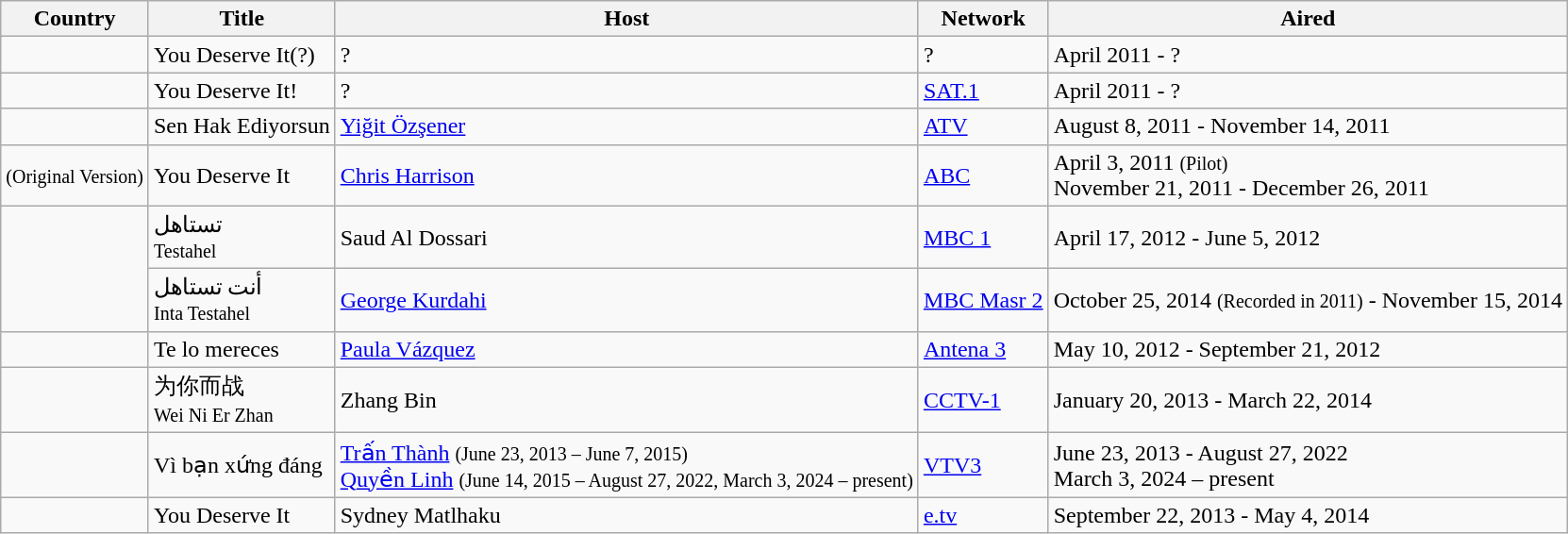<table class="wikitable">
<tr>
<th>Country</th>
<th>Title</th>
<th>Host</th>
<th>Network</th>
<th>Aired</th>
</tr>
<tr>
<td></td>
<td>You Deserve It(?)</td>
<td>?</td>
<td>?</td>
<td>April 2011 - ?</td>
</tr>
<tr>
<td></td>
<td>You Deserve It!</td>
<td>?</td>
<td><a href='#'>SAT.1</a></td>
<td>April 2011 - ?</td>
</tr>
<tr>
<td></td>
<td>Sen Hak Ediyorsun</td>
<td><a href='#'>Yiğit Özşener</a></td>
<td><a href='#'>ATV</a></td>
<td>August 8, 2011 - November 14, 2011</td>
</tr>
<tr>
<td> <small>(Original Version)</small></td>
<td>You Deserve It</td>
<td><a href='#'>Chris Harrison</a></td>
<td><a href='#'>ABC</a></td>
<td>April 3, 2011 <small>(Pilot)</small><br>November 21, 2011 - December 26, 2011</td>
</tr>
<tr>
<td rowspan="2"></td>
<td>تستاهل<br><small>Testahel</small></td>
<td>Saud Al Dossari</td>
<td><a href='#'>MBC 1</a></td>
<td>April 17, 2012 - June 5, 2012</td>
</tr>
<tr>
<td>أنت تستاهل<br><small>Inta Testahel</small></td>
<td><a href='#'>George Kurdahi</a></td>
<td><a href='#'>MBC Masr 2</a></td>
<td>October 25, 2014 <small>(Recorded in 2011)</small> - November 15, 2014</td>
</tr>
<tr>
<td></td>
<td>Te lo mereces</td>
<td><a href='#'>Paula Vázquez</a></td>
<td><a href='#'>Antena 3</a></td>
<td>May 10, 2012 - September 21, 2012</td>
</tr>
<tr>
<td></td>
<td>为你而战<br><small>Wei Ni Er Zhan</small></td>
<td>Zhang Bin</td>
<td><a href='#'>CCTV-1</a></td>
<td>January 20, 2013 - March 22, 2014</td>
</tr>
<tr>
<td></td>
<td>Vì bạn xứng đáng</td>
<td><a href='#'>Trấn Thành</a> <small>(June 23, 2013 – June 7, 2015)</small><br><a href='#'>Quyền Linh</a> <small>(June 14, 2015 – August 27, 2022, March 3, 2024 – present)</small></td>
<td><a href='#'>VTV3</a></td>
<td>June 23, 2013 - August 27, 2022<br>March 3, 2024 – present</td>
</tr>
<tr>
<td></td>
<td>You Deserve It</td>
<td>Sydney Matlhaku</td>
<td><a href='#'>e.tv</a></td>
<td>September 22, 2013 - May 4, 2014</td>
</tr>
</table>
